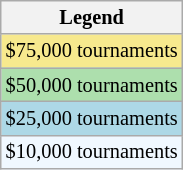<table class="wikitable" style="font-size:85%;">
<tr>
<th>Legend</th>
</tr>
<tr style="background:#f7e98e;">
<td>$75,000 tournaments</td>
</tr>
<tr style="background:#addfad;">
<td>$50,000 tournaments</td>
</tr>
<tr style="background:lightblue;">
<td>$25,000 tournaments</td>
</tr>
<tr style="background:#f0f8ff;">
<td>$10,000 tournaments</td>
</tr>
</table>
